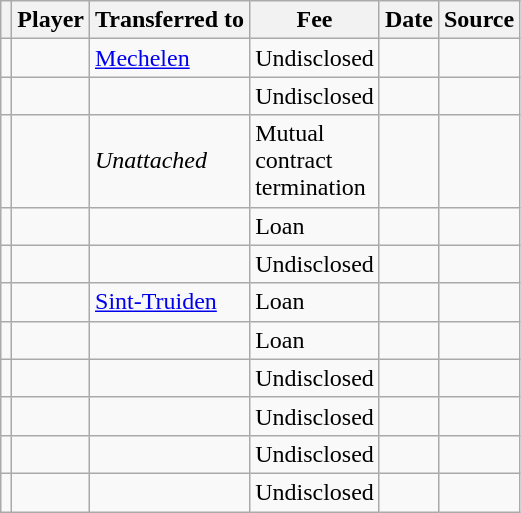<table class="wikitable plainrowheaders sortable">
<tr>
<th></th>
<th scope=col><strong>Player</strong></th>
<th><strong>Transferred to</strong></th>
<th !scope=col; style="width: 65px;"><strong>Fee</strong></th>
<th scope=col><strong>Date</strong></th>
<th scope=col><strong>Source</strong></th>
</tr>
<tr>
<td align=center></td>
<td></td>
<td><a href='#'>Mechelen</a></td>
<td>Undisclosed</td>
<td></td>
<td></td>
</tr>
<tr>
<td align=center></td>
<td></td>
<td></td>
<td>Undisclosed</td>
<td></td>
<td></td>
</tr>
<tr>
<td align=center></td>
<td></td>
<td><em>Unattached</em></td>
<td>Mutual contract termination</td>
<td></td>
<td></td>
</tr>
<tr>
<td align=center></td>
<td></td>
<td></td>
<td>Loan</td>
<td></td>
<td></td>
</tr>
<tr>
<td align=center></td>
<td></td>
<td></td>
<td>Undisclosed</td>
<td></td>
<td></td>
</tr>
<tr>
<td align=center></td>
<td></td>
<td><a href='#'>Sint-Truiden</a></td>
<td>Loan</td>
<td></td>
<td></td>
</tr>
<tr>
<td align=center></td>
<td></td>
<td></td>
<td>Loan</td>
<td></td>
<td></td>
</tr>
<tr>
<td align=center></td>
<td></td>
<td></td>
<td>Undisclosed</td>
<td></td>
<td></td>
</tr>
<tr>
<td align=center></td>
<td></td>
<td></td>
<td>Undisclosed</td>
<td></td>
<td></td>
</tr>
<tr>
<td align=center></td>
<td></td>
<td></td>
<td>Undisclosed</td>
<td></td>
<td></td>
</tr>
<tr>
<td align=center></td>
<td></td>
<td></td>
<td>Undisclosed</td>
<td></td>
<td></td>
</tr>
</table>
